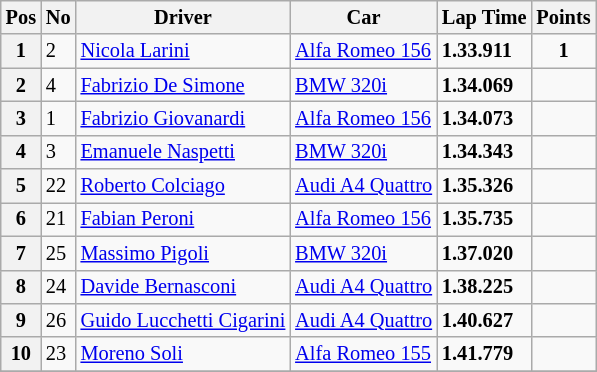<table class="wikitable" style="font-size: 85%;">
<tr>
<th>Pos</th>
<th>No</th>
<th>Driver</th>
<th>Car</th>
<th>Lap Time</th>
<th>Points</th>
</tr>
<tr>
<th>1</th>
<td>2</td>
<td> <a href='#'>Nicola Larini</a></td>
<td><a href='#'>Alfa Romeo 156</a></td>
<td><strong>1.33.911</strong></td>
<td align=center><strong>1</strong></td>
</tr>
<tr>
<th>2</th>
<td>4</td>
<td> <a href='#'>Fabrizio De Simone</a></td>
<td><a href='#'>BMW 320i</a></td>
<td><strong>1.34.069</strong></td>
<td></td>
</tr>
<tr>
<th>3</th>
<td>1</td>
<td> <a href='#'>Fabrizio Giovanardi</a></td>
<td><a href='#'>Alfa Romeo 156</a></td>
<td><strong>1.34.073</strong></td>
<td></td>
</tr>
<tr>
<th>4</th>
<td>3</td>
<td> <a href='#'>Emanuele Naspetti</a></td>
<td><a href='#'>BMW 320i</a></td>
<td><strong>1.34.343</strong></td>
<td></td>
</tr>
<tr>
<th>5</th>
<td>22</td>
<td> <a href='#'>Roberto Colciago</a></td>
<td><a href='#'>Audi A4 Quattro</a></td>
<td><strong>1.35.326</strong></td>
<td></td>
</tr>
<tr>
<th>6</th>
<td>21</td>
<td> <a href='#'>Fabian Peroni</a></td>
<td><a href='#'>Alfa Romeo 156</a></td>
<td><strong>1.35.735</strong></td>
<td></td>
</tr>
<tr>
<th>7</th>
<td>25</td>
<td> <a href='#'>Massimo Pigoli</a></td>
<td><a href='#'>BMW 320i</a></td>
<td><strong>1.37.020</strong></td>
<td></td>
</tr>
<tr>
<th>8</th>
<td>24</td>
<td> <a href='#'>Davide Bernasconi</a></td>
<td><a href='#'>Audi A4 Quattro</a></td>
<td><strong>1.38.225</strong></td>
<td></td>
</tr>
<tr>
<th>9</th>
<td>26</td>
<td> <a href='#'>Guido Lucchetti Cigarini</a></td>
<td><a href='#'>Audi A4 Quattro</a></td>
<td><strong>1.40.627</strong></td>
<td></td>
</tr>
<tr>
<th>10</th>
<td>23</td>
<td> <a href='#'>Moreno Soli</a></td>
<td><a href='#'>Alfa Romeo 155</a></td>
<td><strong>1.41.779</strong></td>
<td></td>
</tr>
<tr>
</tr>
</table>
